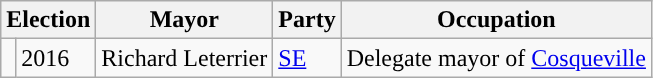<table class="wikitable">
<tr>
<th colspan="2">Election</th>
<th>Mayor</th>
<th>Party</th>
<th>Occupation</th>
</tr>
<tr>
<td style="background-color: "></td>
<td>2016</td>
<td>Richard Leterrier</td>
<td><a href='#'>SE</a></td>
<td>Delegate mayor of <a href='#'>Cosqueville</a></td>
</tr>
</table>
